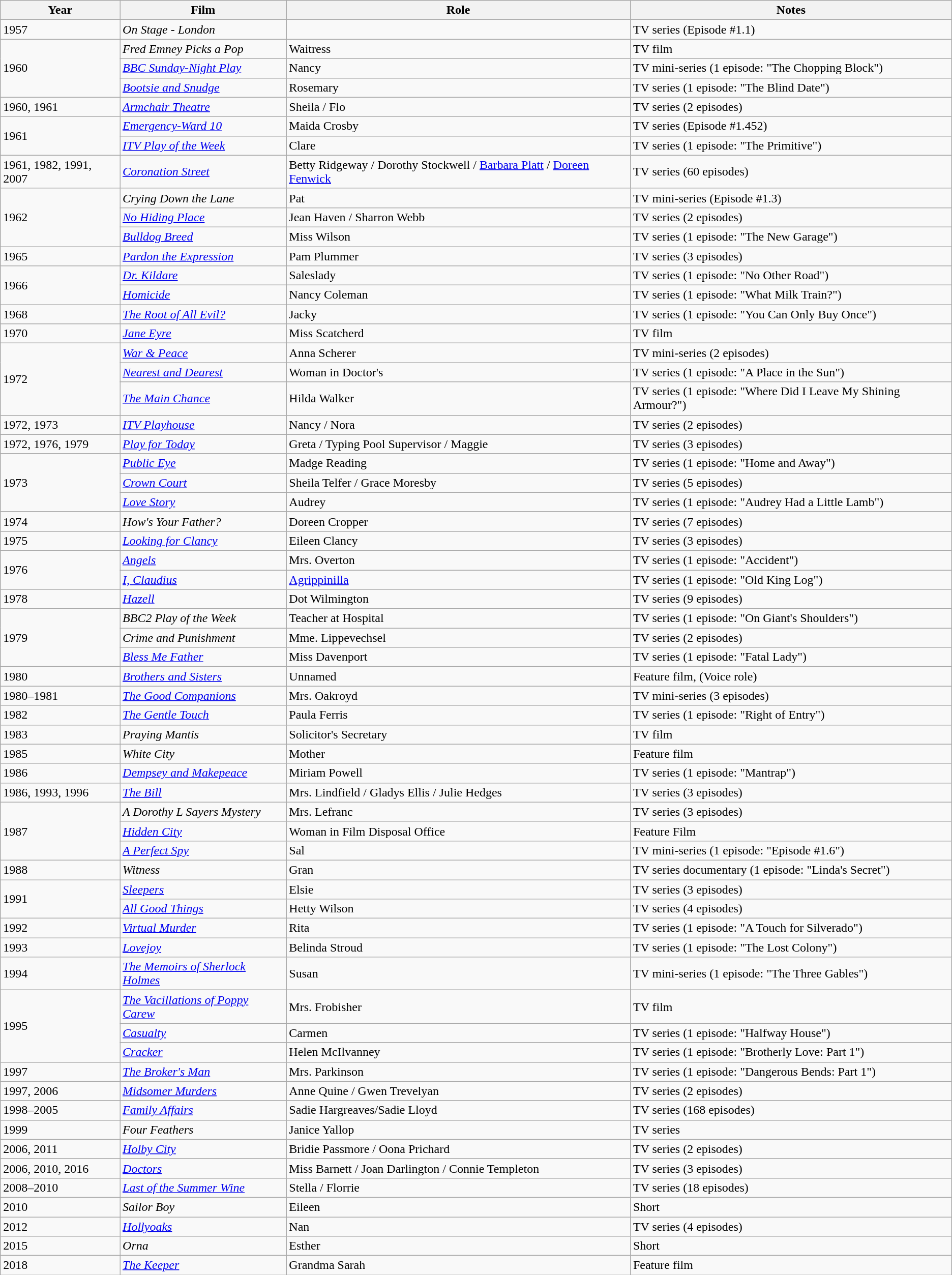<table class="wikitable">
<tr>
<th>Year</th>
<th>Film</th>
<th>Role</th>
<th>Notes</th>
</tr>
<tr>
<td>1957</td>
<td><em>On Stage - London</em></td>
<td></td>
<td>TV series (Episode #1.1)</td>
</tr>
<tr>
<td rowspan="3">1960</td>
<td><em>Fred Emney Picks a Pop</em></td>
<td>Waitress</td>
<td>TV film</td>
</tr>
<tr>
<td><em><a href='#'>BBC Sunday-Night Play</a></em></td>
<td>Nancy</td>
<td>TV mini-series (1 episode: "The Chopping Block")</td>
</tr>
<tr>
<td><em><a href='#'>Bootsie and Snudge</a></em></td>
<td>Rosemary</td>
<td>TV series (1 episode: "The Blind Date")</td>
</tr>
<tr>
<td>1960, 1961</td>
<td><em><a href='#'>Armchair Theatre</a></em></td>
<td>Sheila / Flo</td>
<td>TV series (2 episodes)</td>
</tr>
<tr>
<td rowspan="2">1961</td>
<td><em><a href='#'>Emergency-Ward 10</a></em></td>
<td>Maida Crosby</td>
<td>TV series (Episode #1.452)</td>
</tr>
<tr>
<td><em><a href='#'>ITV Play of the Week</a></em></td>
<td>Clare</td>
<td>TV series (1 episode: "The Primitive")</td>
</tr>
<tr>
<td>1961, 1982, 1991, 2007</td>
<td><em><a href='#'>Coronation Street</a></em></td>
<td>Betty Ridgeway / Dorothy Stockwell / <a href='#'>Barbara Platt</a> / <a href='#'>Doreen Fenwick</a></td>
<td>TV series (60 episodes)</td>
</tr>
<tr>
<td rowspan="3">1962</td>
<td><em>Crying Down the Lane</em></td>
<td>Pat</td>
<td>TV mini-series (Episode #1.3)</td>
</tr>
<tr>
<td><em><a href='#'>No Hiding Place</a></em></td>
<td>Jean Haven / Sharron Webb</td>
<td>TV series (2 episodes)</td>
</tr>
<tr>
<td><em><a href='#'>Bulldog Breed</a></em></td>
<td>Miss Wilson</td>
<td>TV series (1 episode: "The New Garage")</td>
</tr>
<tr>
<td>1965</td>
<td><em><a href='#'>Pardon the Expression</a></em></td>
<td>Pam Plummer</td>
<td>TV series (3 episodes)</td>
</tr>
<tr>
<td rowspan="2">1966</td>
<td><em><a href='#'>Dr. Kildare</a></em></td>
<td>Saleslady</td>
<td>TV series (1 episode: "No Other Road")</td>
</tr>
<tr>
<td><em><a href='#'>Homicide</a></em></td>
<td>Nancy Coleman</td>
<td>TV series (1 episode: "What Milk Train?")</td>
</tr>
<tr>
<td>1968</td>
<td><em><a href='#'>The Root of All Evil?</a></em></td>
<td>Jacky</td>
<td>TV series (1 episode: "You Can Only Buy Once")</td>
</tr>
<tr>
<td>1970</td>
<td><em><a href='#'>Jane Eyre</a></em></td>
<td>Miss Scatcherd</td>
<td>TV film</td>
</tr>
<tr>
<td rowspan="3">1972</td>
<td><em><a href='#'>War & Peace</a></em></td>
<td>Anna Scherer</td>
<td>TV mini-series (2 episodes)</td>
</tr>
<tr>
<td><em><a href='#'>Nearest and Dearest</a></em></td>
<td>Woman in Doctor's</td>
<td>TV series (1 episode: "A Place in the Sun")</td>
</tr>
<tr>
<td><em><a href='#'>The Main Chance</a></em></td>
<td>Hilda Walker</td>
<td>TV series (1 episode: "Where Did I Leave My Shining Armour?")</td>
</tr>
<tr>
<td>1972, 1973</td>
<td><em><a href='#'>ITV Playhouse</a></em></td>
<td>Nancy / Nora</td>
<td>TV series (2 episodes)</td>
</tr>
<tr>
<td>1972, 1976, 1979</td>
<td><em><a href='#'>Play for Today</a></em></td>
<td>Greta / Typing Pool Supervisor / Maggie</td>
<td>TV series (3 episodes)</td>
</tr>
<tr>
<td rowspan="3">1973</td>
<td><em><a href='#'>Public Eye</a></em></td>
<td>Madge Reading</td>
<td>TV series (1 episode: "Home and Away")</td>
</tr>
<tr>
<td><em><a href='#'>Crown Court</a></em></td>
<td>Sheila Telfer / Grace Moresby</td>
<td>TV series (5 episodes)</td>
</tr>
<tr>
<td><em><a href='#'>Love Story</a></em></td>
<td>Audrey</td>
<td>TV series (1 episode: "Audrey Had a Little Lamb")</td>
</tr>
<tr>
<td>1974</td>
<td><em>How's Your Father?</em></td>
<td>Doreen Cropper</td>
<td>TV series (7 episodes)</td>
</tr>
<tr>
<td>1975</td>
<td><em><a href='#'>Looking for Clancy</a></em></td>
<td>Eileen Clancy</td>
<td>TV series (3 episodes)</td>
</tr>
<tr>
<td rowspan="2">1976</td>
<td><em><a href='#'>Angels</a></em></td>
<td>Mrs. Overton</td>
<td>TV series (1 episode: "Accident")</td>
</tr>
<tr>
<td><em><a href='#'>I, Claudius</a></em></td>
<td><a href='#'>Agrippinilla</a></td>
<td>TV series (1 episode: "Old King Log")</td>
</tr>
<tr>
<td>1978</td>
<td><em><a href='#'>Hazell</a></em></td>
<td>Dot Wilmington</td>
<td>TV series (9 episodes)</td>
</tr>
<tr>
<td rowspan="3">1979</td>
<td><em>BBC2 Play of the Week</em></td>
<td>Teacher at Hospital</td>
<td>TV series (1 episode: "On Giant's Shoulders")</td>
</tr>
<tr>
<td><em>Crime and Punishment</em></td>
<td>Mme. Lippevechsel</td>
<td>TV series (2 episodes)</td>
</tr>
<tr>
<td><em><a href='#'>Bless Me Father</a></em></td>
<td>Miss Davenport</td>
<td>TV series (1 episode: "Fatal Lady")</td>
</tr>
<tr>
<td>1980</td>
<td><em><a href='#'>Brothers and Sisters</a></em></td>
<td>Unnamed</td>
<td>Feature film, (Voice role)</td>
</tr>
<tr>
<td>1980–1981</td>
<td><em><a href='#'>The Good Companions</a></em></td>
<td>Mrs. Oakroyd</td>
<td>TV mini-series (3 episodes)</td>
</tr>
<tr>
<td>1982</td>
<td><em><a href='#'>The Gentle Touch</a></em></td>
<td>Paula Ferris</td>
<td>TV series (1 episode: "Right of Entry")</td>
</tr>
<tr>
<td>1983</td>
<td><em>Praying Mantis</em></td>
<td>Solicitor's Secretary</td>
<td>TV film</td>
</tr>
<tr>
<td>1985</td>
<td><em>White City</em></td>
<td>Mother</td>
<td>Feature film</td>
</tr>
<tr>
<td>1986</td>
<td><em><a href='#'>Dempsey and Makepeace</a></em></td>
<td>Miriam Powell</td>
<td>TV series (1 episode: "Mantrap")</td>
</tr>
<tr>
<td>1986, 1993, 1996</td>
<td><em><a href='#'>The Bill</a></em></td>
<td>Mrs. Lindfield / Gladys Ellis / Julie Hedges</td>
<td>TV series (3 episodes)</td>
</tr>
<tr>
<td rowspan="3">1987</td>
<td><em>A Dorothy L Sayers Mystery</em></td>
<td>Mrs. Lefranc</td>
<td>TV series (3 episodes)</td>
</tr>
<tr>
<td><em><a href='#'>Hidden City</a></em></td>
<td>Woman in Film Disposal Office</td>
<td>Feature Film</td>
</tr>
<tr>
<td><em><a href='#'>A Perfect Spy</a></em></td>
<td>Sal</td>
<td>TV mini-series (1 episode: "Episode #1.6")</td>
</tr>
<tr>
<td>1988</td>
<td><em>Witness</em></td>
<td>Gran</td>
<td>TV series documentary (1 episode: "Linda's Secret")</td>
</tr>
<tr>
<td rowspan="2">1991</td>
<td><em><a href='#'>Sleepers</a></em></td>
<td>Elsie</td>
<td>TV series (3 episodes)</td>
</tr>
<tr>
<td><em><a href='#'>All Good Things</a></em></td>
<td>Hetty Wilson</td>
<td>TV series (4 episodes)</td>
</tr>
<tr>
<td>1992</td>
<td><em><a href='#'>Virtual Murder</a></em></td>
<td>Rita</td>
<td>TV series (1 episode: "A Touch for Silverado")</td>
</tr>
<tr>
<td>1993</td>
<td><em><a href='#'>Lovejoy</a></em></td>
<td>Belinda Stroud</td>
<td>TV series (1 episode: "The Lost Colony")</td>
</tr>
<tr>
<td>1994</td>
<td><em><a href='#'>The Memoirs of Sherlock Holmes</a></em></td>
<td>Susan</td>
<td>TV mini-series (1 episode: "The Three Gables")</td>
</tr>
<tr>
<td rowspan="3">1995</td>
<td><em><a href='#'>The Vacillations of Poppy Carew</a></em></td>
<td>Mrs. Frobisher</td>
<td>TV film</td>
</tr>
<tr>
<td><em><a href='#'>Casualty</a></em></td>
<td>Carmen</td>
<td>TV series (1 episode: "Halfway House")</td>
</tr>
<tr>
<td><em><a href='#'>Cracker</a></em></td>
<td>Helen McIlvanney</td>
<td>TV series (1 episode: "Brotherly Love: Part 1")</td>
</tr>
<tr>
<td>1997</td>
<td><em><a href='#'>The Broker's Man</a></em></td>
<td>Mrs. Parkinson</td>
<td>TV series (1 episode: "Dangerous Bends: Part 1")</td>
</tr>
<tr>
<td>1997, 2006</td>
<td><em><a href='#'>Midsomer Murders</a></em></td>
<td>Anne Quine / Gwen Trevelyan</td>
<td>TV series (2 episodes)</td>
</tr>
<tr>
<td>1998–2005</td>
<td><em><a href='#'>Family Affairs</a></em></td>
<td>Sadie Hargreaves/Sadie Lloyd</td>
<td>TV series (168 episodes)</td>
</tr>
<tr>
<td>1999</td>
<td><em>Four Feathers</em></td>
<td>Janice Yallop</td>
<td>TV series</td>
</tr>
<tr>
<td>2006, 2011</td>
<td><em><a href='#'>Holby City</a></em></td>
<td>Bridie Passmore / Oona Prichard</td>
<td>TV series (2 episodes)</td>
</tr>
<tr>
<td>2006, 2010, 2016</td>
<td><em><a href='#'>Doctors</a></em></td>
<td>Miss Barnett / Joan Darlington / Connie Templeton</td>
<td>TV series (3 episodes)</td>
</tr>
<tr>
<td>2008–2010</td>
<td><em><a href='#'>Last of the Summer Wine</a></em></td>
<td>Stella / Florrie</td>
<td>TV series (18 episodes)</td>
</tr>
<tr>
<td>2010</td>
<td><em>Sailor Boy</em></td>
<td>Eileen</td>
<td>Short</td>
</tr>
<tr>
<td>2012</td>
<td><em><a href='#'>Hollyoaks</a></em></td>
<td>Nan</td>
<td>TV series (4 episodes)</td>
</tr>
<tr>
<td>2015</td>
<td><em>Orna</em></td>
<td>Esther</td>
<td>Short</td>
</tr>
<tr>
<td>2018</td>
<td><em><a href='#'>The Keeper</a></em></td>
<td>Grandma Sarah</td>
<td>Feature film</td>
</tr>
</table>
